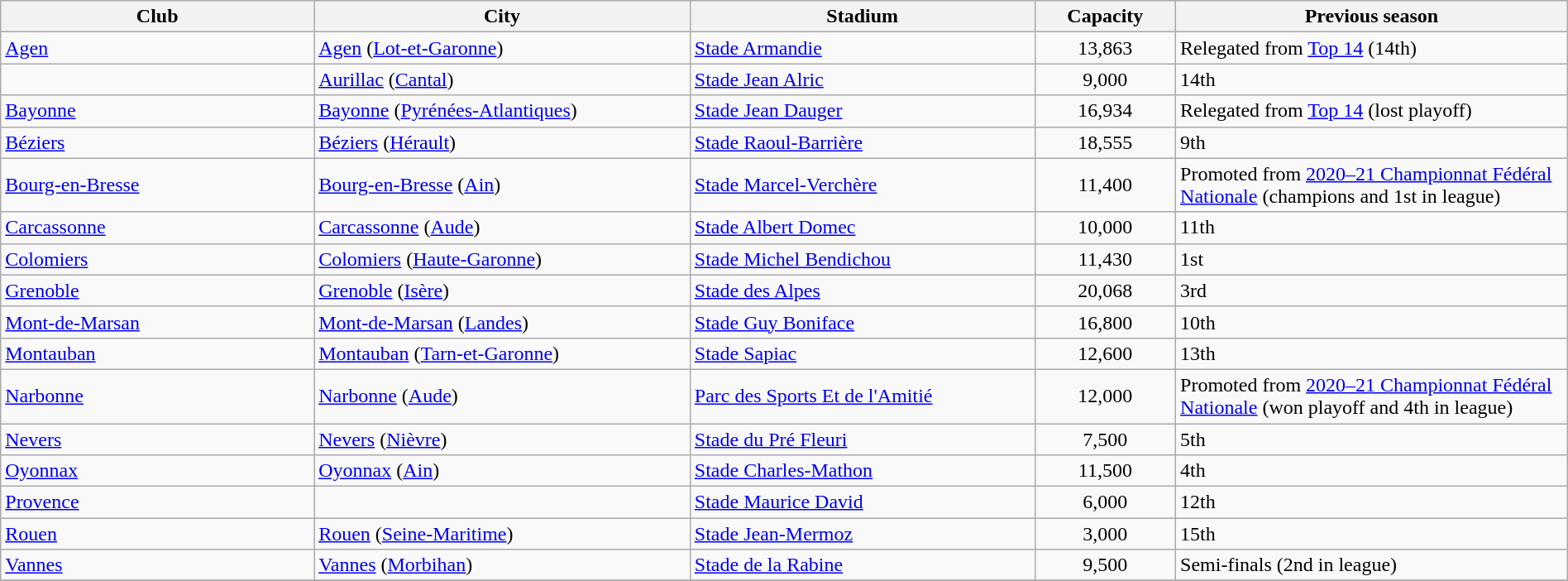<table class="wikitable sortable" width="100%">
<tr>
<th width="20%">Club</th>
<th width="24%">City</th>
<th width="22%">Stadium</th>
<th width="9%">Capacity</th>
<th>Previous season</th>
</tr>
<tr>
<td><a href='#'>Agen</a></td>
<td><a href='#'>Agen</a> (<a href='#'>Lot-et-Garonne</a>)</td>
<td><a href='#'>Stade Armandie</a></td>
<td align=center>13,863</td>
<td>Relegated from <a href='#'>Top 14</a> (14th)</td>
</tr>
<tr>
<td></td>
<td><a href='#'>Aurillac</a> (<a href='#'>Cantal</a>)</td>
<td><a href='#'>Stade Jean Alric</a></td>
<td align=center>9,000</td>
<td>14th</td>
</tr>
<tr>
<td><a href='#'>Bayonne</a></td>
<td><a href='#'>Bayonne</a> (<a href='#'>Pyrénées-Atlantiques</a>)</td>
<td><a href='#'>Stade Jean Dauger</a></td>
<td align=center>16,934</td>
<td>Relegated from <a href='#'>Top 14</a> (lost playoff)</td>
</tr>
<tr>
<td><a href='#'>Béziers</a></td>
<td><a href='#'>Béziers</a> (<a href='#'>Hérault</a>)</td>
<td><a href='#'>Stade Raoul-Barrière</a></td>
<td align=center>18,555</td>
<td>9th</td>
</tr>
<tr>
<td><a href='#'>Bourg-en-Bresse</a></td>
<td><a href='#'>Bourg-en-Bresse</a> (<a href='#'>Ain</a>)</td>
<td><a href='#'>Stade Marcel-Verchère</a></td>
<td align=center>11,400</td>
<td>Promoted from <a href='#'>2020–21 Championnat Fédéral Nationale</a> (champions and 1st in league)</td>
</tr>
<tr>
<td><a href='#'>Carcassonne</a></td>
<td><a href='#'>Carcassonne</a> (<a href='#'>Aude</a>)</td>
<td><a href='#'>Stade Albert Domec</a></td>
<td align=center>10,000</td>
<td>11th</td>
</tr>
<tr>
<td><a href='#'>Colomiers</a></td>
<td><a href='#'>Colomiers</a> (<a href='#'>Haute-Garonne</a>)</td>
<td><a href='#'>Stade Michel Bendichou</a></td>
<td align=center>11,430</td>
<td>1st</td>
</tr>
<tr>
<td><a href='#'>Grenoble</a></td>
<td><a href='#'>Grenoble</a> (<a href='#'>Isère</a>)</td>
<td><a href='#'>Stade des Alpes</a></td>
<td align=center>20,068</td>
<td>3rd</td>
</tr>
<tr>
<td><a href='#'>Mont-de-Marsan</a></td>
<td><a href='#'>Mont-de-Marsan</a> (<a href='#'>Landes</a>)</td>
<td><a href='#'>Stade Guy Boniface</a></td>
<td align=center>16,800</td>
<td>10th</td>
</tr>
<tr>
<td><a href='#'>Montauban</a></td>
<td><a href='#'>Montauban</a> (<a href='#'>Tarn-et-Garonne</a>)</td>
<td><a href='#'>Stade Sapiac</a></td>
<td align=center>12,600</td>
<td>13th</td>
</tr>
<tr>
<td><a href='#'>Narbonne</a></td>
<td><a href='#'>Narbonne</a> (<a href='#'>Aude</a>)</td>
<td><a href='#'>Parc des Sports Et de l'Amitié</a></td>
<td align=center>12,000</td>
<td>Promoted from <a href='#'>2020–21 Championnat Fédéral Nationale</a> (won playoff and 4th in league)</td>
</tr>
<tr>
<td><a href='#'>Nevers</a></td>
<td><a href='#'>Nevers</a> (<a href='#'>Nièvre</a>)</td>
<td><a href='#'>Stade du Pré Fleuri</a></td>
<td align=center>7,500</td>
<td>5th</td>
</tr>
<tr>
<td><a href='#'>Oyonnax</a></td>
<td><a href='#'>Oyonnax</a> (<a href='#'>Ain</a>)</td>
<td><a href='#'>Stade Charles-Mathon</a></td>
<td align=center>11,500</td>
<td>4th</td>
</tr>
<tr>
<td><a href='#'>Provence</a></td>
<td></td>
<td><a href='#'>Stade Maurice David</a></td>
<td align=center>6,000</td>
<td>12th</td>
</tr>
<tr>
<td><a href='#'>Rouen</a></td>
<td><a href='#'>Rouen</a> (<a href='#'>Seine-Maritime</a>)</td>
<td><a href='#'>Stade Jean-Mermoz</a><br></td>
<td align=center>3,000</td>
<td>15th</td>
</tr>
<tr>
<td><a href='#'>Vannes</a></td>
<td><a href='#'>Vannes</a> (<a href='#'>Morbihan</a>)</td>
<td><a href='#'>Stade de la Rabine</a></td>
<td align=center>9,500</td>
<td>Semi-finals (2nd in league)</td>
</tr>
<tr>
</tr>
</table>
